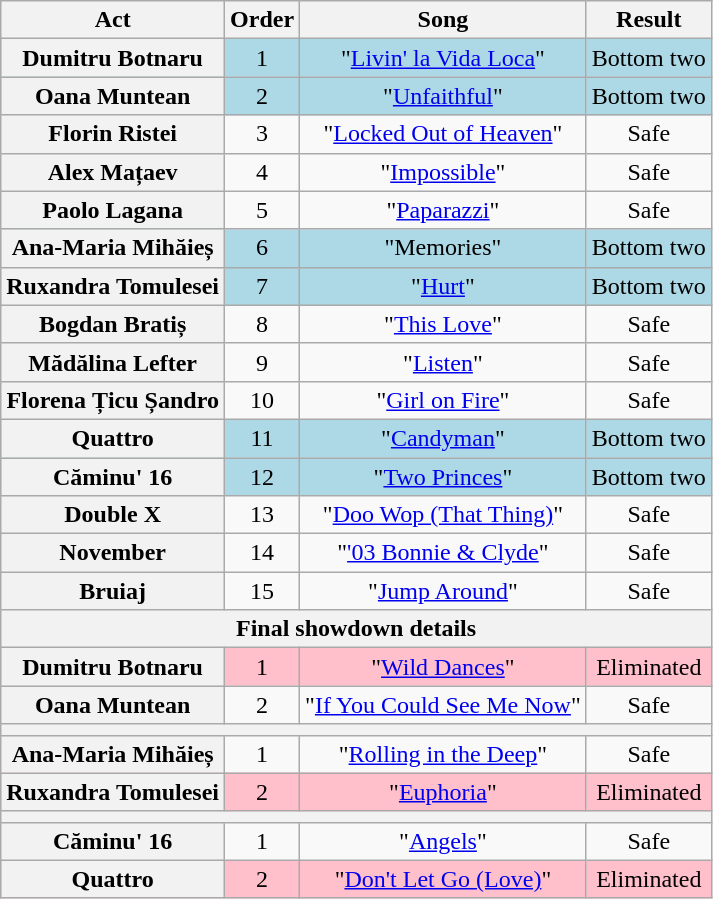<table class="wikitable plainrowheaders" style="text-align:center;">
<tr>
<th scope="col">Act</th>
<th scope="col">Order</th>
<th scope="col">Song</th>
<th scope="col">Result</th>
</tr>
<tr style="background:lightblue;">
<th scope="row">Dumitru Botnaru</th>
<td>1</td>
<td>"<a href='#'>Livin' la Vida Loca</a>"</td>
<td>Bottom two</td>
</tr>
<tr style="background:lightblue;">
<th scope="row">Oana Muntean</th>
<td>2</td>
<td>"<a href='#'>Unfaithful</a>"</td>
<td>Bottom two</td>
</tr>
<tr>
<th scope="row">Florin Ristei</th>
<td>3</td>
<td>"<a href='#'>Locked Out of Heaven</a>"</td>
<td>Safe</td>
</tr>
<tr>
<th scope="row">Alex Mațaev</th>
<td>4</td>
<td>"<a href='#'>Impossible</a>"</td>
<td>Safe</td>
</tr>
<tr>
<th scope="row">Paolo Lagana</th>
<td>5</td>
<td>"<a href='#'>Paparazzi</a>"</td>
<td>Safe</td>
</tr>
<tr style="background:lightblue;">
<th scope="row">Ana-Maria Mihăieș</th>
<td>6</td>
<td>"Memories"</td>
<td>Bottom two</td>
</tr>
<tr style="background:lightblue;">
<th scope="row">Ruxandra Tomulesei</th>
<td>7</td>
<td>"<a href='#'>Hurt</a>"</td>
<td>Bottom two</td>
</tr>
<tr>
<th scope="row">Bogdan Bratiș</th>
<td>8</td>
<td>"<a href='#'>This Love</a>"</td>
<td>Safe</td>
</tr>
<tr>
<th scope="row">Mădălina Lefter</th>
<td>9</td>
<td>"<a href='#'>Listen</a>"</td>
<td>Safe</td>
</tr>
<tr>
<th scope="row">Florena Țicu Șandro</th>
<td>10</td>
<td>"<a href='#'>Girl on Fire</a>"</td>
<td>Safe</td>
</tr>
<tr style="background:lightblue;">
<th scope="row">Quattro</th>
<td>11</td>
<td>"<a href='#'>Candyman</a>"</td>
<td>Bottom two</td>
</tr>
<tr style="background:lightblue;">
<th scope="row">Căminu' 16</th>
<td>12</td>
<td>"<a href='#'>Two Princes</a>"</td>
<td>Bottom two</td>
</tr>
<tr>
<th scope="row">Double X</th>
<td>13</td>
<td>"<a href='#'>Doo Wop (That Thing)</a>"</td>
<td>Safe</td>
</tr>
<tr>
<th scope="row">November</th>
<td>14</td>
<td>"<a href='#'>'03 Bonnie & Clyde</a>"</td>
<td>Safe</td>
</tr>
<tr>
<th scope="row">Bruiaj</th>
<td>15</td>
<td>"<a href='#'>Jump Around</a>"</td>
<td>Safe</td>
</tr>
<tr>
<th colspan="4">Final showdown details</th>
</tr>
<tr style="background:pink;">
<th scope="row">Dumitru Botnaru</th>
<td>1</td>
<td>"<a href='#'>Wild Dances</a>"</td>
<td>Eliminated</td>
</tr>
<tr>
<th scope="row">Oana Muntean</th>
<td>2</td>
<td>"<a href='#'>If You Could See Me Now</a>"</td>
<td>Safe</td>
</tr>
<tr>
<th colspan="4"></th>
</tr>
<tr>
<th scope="row">Ana-Maria Mihăieș</th>
<td>1</td>
<td>"<a href='#'>Rolling in the Deep</a>"</td>
<td>Safe</td>
</tr>
<tr style="background:pink;">
<th scope="row">Ruxandra Tomulesei</th>
<td>2</td>
<td>"<a href='#'>Euphoria</a>"</td>
<td>Eliminated</td>
</tr>
<tr>
<th colspan="4"></th>
</tr>
<tr>
<th scope="row">Căminu' 16</th>
<td>1</td>
<td>"<a href='#'>Angels</a>"</td>
<td>Safe</td>
</tr>
<tr style="background:pink;">
<th scope="row">Quattro</th>
<td>2</td>
<td>"<a href='#'>Don't Let Go (Love)</a>"</td>
<td>Eliminated</td>
</tr>
</table>
